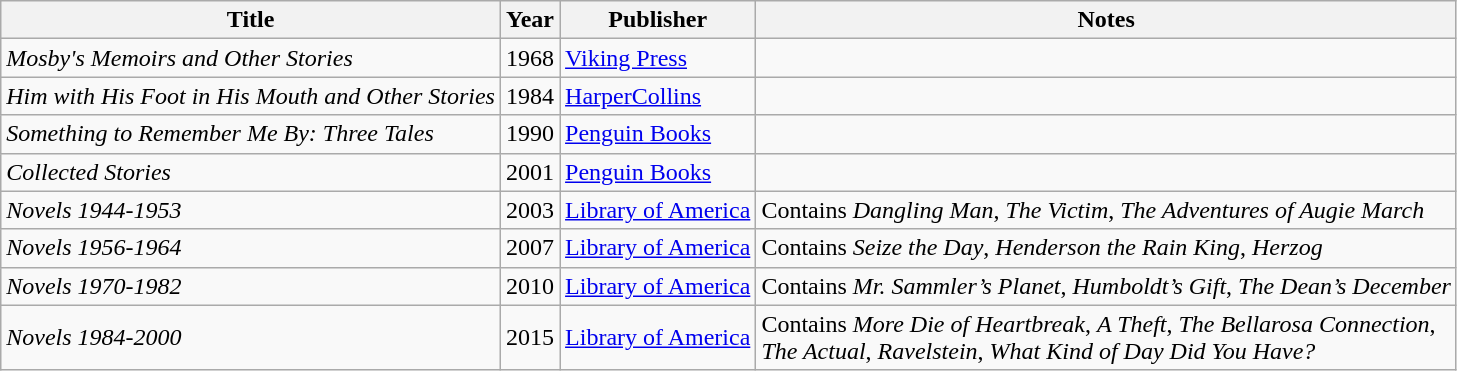<table class="wikitable">
<tr>
<th>Title</th>
<th>Year</th>
<th>Publisher</th>
<th>Notes</th>
</tr>
<tr>
<td><em>Mosby's Memoirs and Other Stories</em></td>
<td>1968</td>
<td><a href='#'>Viking Press</a></td>
<td></td>
</tr>
<tr>
<td><em>Him with His Foot in His Mouth and Other Stories</em></td>
<td>1984</td>
<td><a href='#'>HarperCollins</a></td>
<td></td>
</tr>
<tr>
<td><em>Something to Remember Me By: Three Tales</em></td>
<td>1990</td>
<td><a href='#'>Penguin Books</a></td>
<td></td>
</tr>
<tr>
<td><em>Collected Stories</em></td>
<td>2001</td>
<td><a href='#'>Penguin Books</a></td>
<td></td>
</tr>
<tr>
<td><em>Novels 1944-1953</em></td>
<td>2003</td>
<td><a href='#'>Library of America</a></td>
<td>Contains <em>Dangling Man</em>, <em>The Victim</em>, <em>The Adventures of Augie March</em></td>
</tr>
<tr>
<td><em>Novels 1956-1964</em></td>
<td>2007</td>
<td><a href='#'>Library of America</a></td>
<td>Contains <em>Seize the Day</em>, <em>Henderson the Rain King</em>, <em>Herzog</em></td>
</tr>
<tr>
<td><em>Novels 1970-1982</em></td>
<td>2010</td>
<td><a href='#'>Library of America</a></td>
<td>Contains <em>Mr. Sammler’s Planet</em>, <em>Humboldt’s Gift</em>, <em>The Dean’s December</em></td>
</tr>
<tr>
<td><em>Novels 1984-2000</em></td>
<td>2015</td>
<td><a href='#'>Library of America</a></td>
<td>Contains <em>More Die of Heartbreak</em>, <em>A Theft</em>, <em>The Bellarosa Connection</em>,<br><em>The Actual</em>, <em>Ravelstein</em>, <em>What Kind of Day Did You Have?</em></td>
</tr>
</table>
